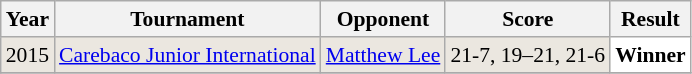<table class="sortable wikitable" style="font-size: 90%;">
<tr>
<th>Year</th>
<th>Tournament</th>
<th>Opponent</th>
<th>Score</th>
<th>Result</th>
</tr>
<tr style="background:#EBE7E0">
<td align="center">2015</td>
<td align="left"><a href='#'>Carebaco Junior International</a></td>
<td align="left"> <a href='#'>Matthew Lee</a></td>
<td align="left">21-7, 19–21, 21-6</td>
<td style="text-align:left; background:white"> <strong>Winner</strong></td>
</tr>
<tr style="background:#EBE7E0">
</tr>
</table>
